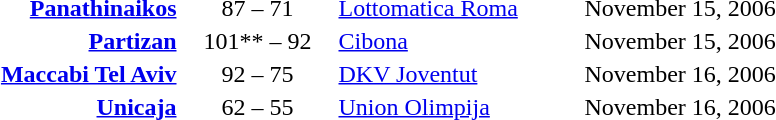<table style="text-align:center">
<tr>
<th width=160></th>
<th width=100></th>
<th width=160></th>
<th width=200></th>
</tr>
<tr>
<td align=right><strong><a href='#'>Panathinaikos</a></strong> </td>
<td>87 – 71</td>
<td align=left> <a href='#'>Lottomatica Roma</a></td>
<td align=left>November 15, 2006</td>
</tr>
<tr>
<td align=right><strong><a href='#'>Partizan</a></strong> </td>
<td>101** – 92</td>
<td align=left> <a href='#'>Cibona</a></td>
<td align=left>November 15, 2006</td>
</tr>
<tr>
<td align=right><strong><a href='#'>Maccabi Tel Aviv</a></strong> </td>
<td>92 – 75</td>
<td align=left> <a href='#'>DKV Joventut</a></td>
<td align=left>November 16, 2006</td>
</tr>
<tr>
<td align=right><strong><a href='#'>Unicaja</a></strong> </td>
<td>62 – 55</td>
<td align=left> <a href='#'>Union Olimpija</a></td>
<td align=left>November 16, 2006</td>
</tr>
</table>
